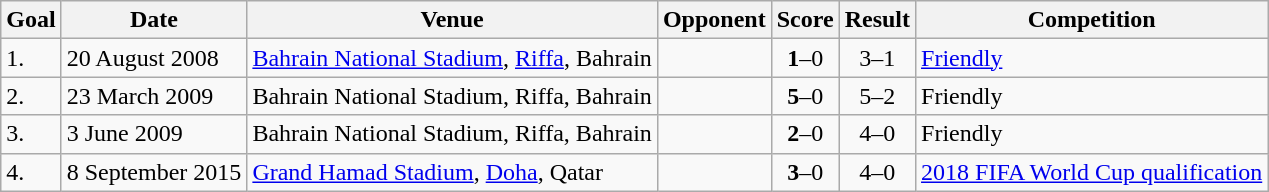<table class="wikitable plainrowheaders sortable">
<tr>
<th>Goal</th>
<th>Date</th>
<th>Venue</th>
<th>Opponent</th>
<th>Score</th>
<th>Result</th>
<th>Competition</th>
</tr>
<tr>
<td>1.</td>
<td>20 August 2008</td>
<td><a href='#'>Bahrain National Stadium</a>, <a href='#'>Riffa</a>, Bahrain</td>
<td></td>
<td align=center><strong>1</strong>–0</td>
<td align=center>3–1</td>
<td><a href='#'>Friendly</a></td>
</tr>
<tr>
<td>2.</td>
<td>23 March 2009</td>
<td>Bahrain National Stadium, Riffa, Bahrain</td>
<td></td>
<td align=center><strong>5</strong>–0</td>
<td align=center>5–2</td>
<td>Friendly</td>
</tr>
<tr>
<td>3.</td>
<td>3 June 2009</td>
<td>Bahrain National Stadium, Riffa, Bahrain</td>
<td></td>
<td align=center><strong>2</strong>–0</td>
<td align=center>4–0</td>
<td>Friendly</td>
</tr>
<tr>
<td>4.</td>
<td>8 September 2015</td>
<td><a href='#'>Grand Hamad Stadium</a>, <a href='#'>Doha</a>, Qatar</td>
<td></td>
<td align=center><strong>3</strong>–0</td>
<td align=center>4–0</td>
<td><a href='#'>2018 FIFA World Cup qualification</a></td>
</tr>
</table>
